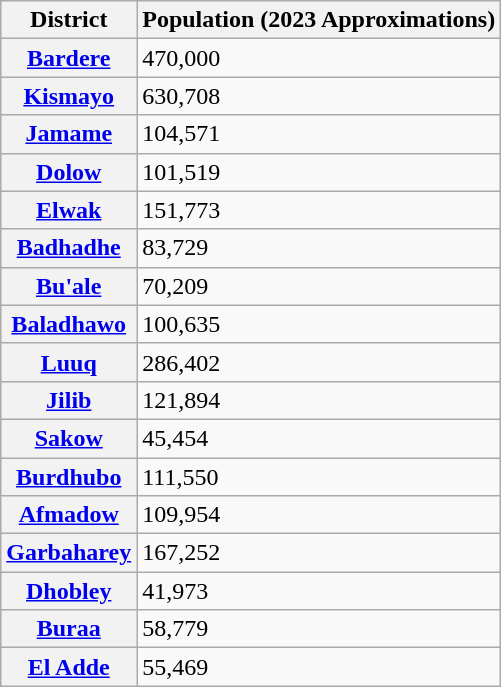<table class="wikitable sortable mw-collapsible plainrowheaders">
<tr>
<th>District</th>
<th>Population (2023 Approximations)</th>
</tr>
<tr>
<th scope="row"><a href='#'>Bardere</a></th>
<td>470,000</td>
</tr>
<tr>
<th scope="row"><a href='#'>Kismayo</a></th>
<td>630,708</td>
</tr>
<tr>
<th scope="row"><a href='#'>Jamame</a></th>
<td>104,571</td>
</tr>
<tr>
<th scope="row"><a href='#'>Dolow</a></th>
<td>101,519</td>
</tr>
<tr>
<th scope="row"><a href='#'>Elwak</a></th>
<td>151,773</td>
</tr>
<tr>
<th scope="row"><a href='#'>Badhadhe</a></th>
<td>83,729</td>
</tr>
<tr>
<th scope="row"><a href='#'>Bu'ale</a></th>
<td>70,209</td>
</tr>
<tr>
<th scope="row"><a href='#'>Baladhawo</a></th>
<td>100,635</td>
</tr>
<tr>
<th scope="row"><a href='#'>Luuq</a></th>
<td>286,402</td>
</tr>
<tr>
<th scope="row"><a href='#'>Jilib</a></th>
<td>121,894</td>
</tr>
<tr>
<th scope="row"><a href='#'>Sakow</a></th>
<td>45,454</td>
</tr>
<tr>
<th scope="row"><a href='#'>Burdhubo</a></th>
<td>111,550</td>
</tr>
<tr>
<th scope="row"><a href='#'>Afmadow</a></th>
<td>109,954</td>
</tr>
<tr>
<th scope="row"><a href='#'>Garbaharey</a></th>
<td>167,252</td>
</tr>
<tr>
<th scope="row"><a href='#'>Dhobley</a></th>
<td>41,973</td>
</tr>
<tr>
<th scope="row"><a href='#'>Buraa</a></th>
<td>58,779</td>
</tr>
<tr>
<th scope="row"><a href='#'>El Adde</a></th>
<td>55,469</td>
</tr>
</table>
